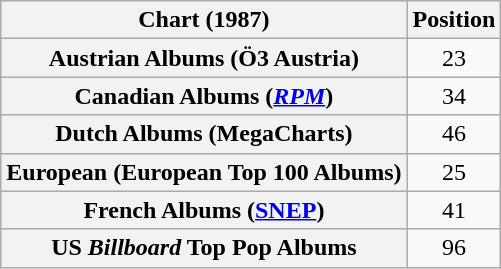<table class="wikitable sortable plainrowheaders" style="text-align:center;">
<tr>
<th scope="col">Chart (1987)</th>
<th scope="col">Position</th>
</tr>
<tr>
<th scope="row">Austrian Albums (Ö3 Austria)</th>
<td>23</td>
</tr>
<tr>
<th scope="row">Canadian Albums (<em><a href='#'>RPM</a></em>)</th>
<td>34</td>
</tr>
<tr>
<th scope="row">Dutch Albums (MegaCharts)</th>
<td>46</td>
</tr>
<tr>
<th scope="row">European (European Top 100 Albums)</th>
<td>25</td>
</tr>
<tr>
<th scope="row">French Albums (<a href='#'>SNEP</a>)</th>
<td>41</td>
</tr>
<tr>
<th scope="row">US <em>Billboard</em> Top Pop Albums</th>
<td>96</td>
</tr>
</table>
